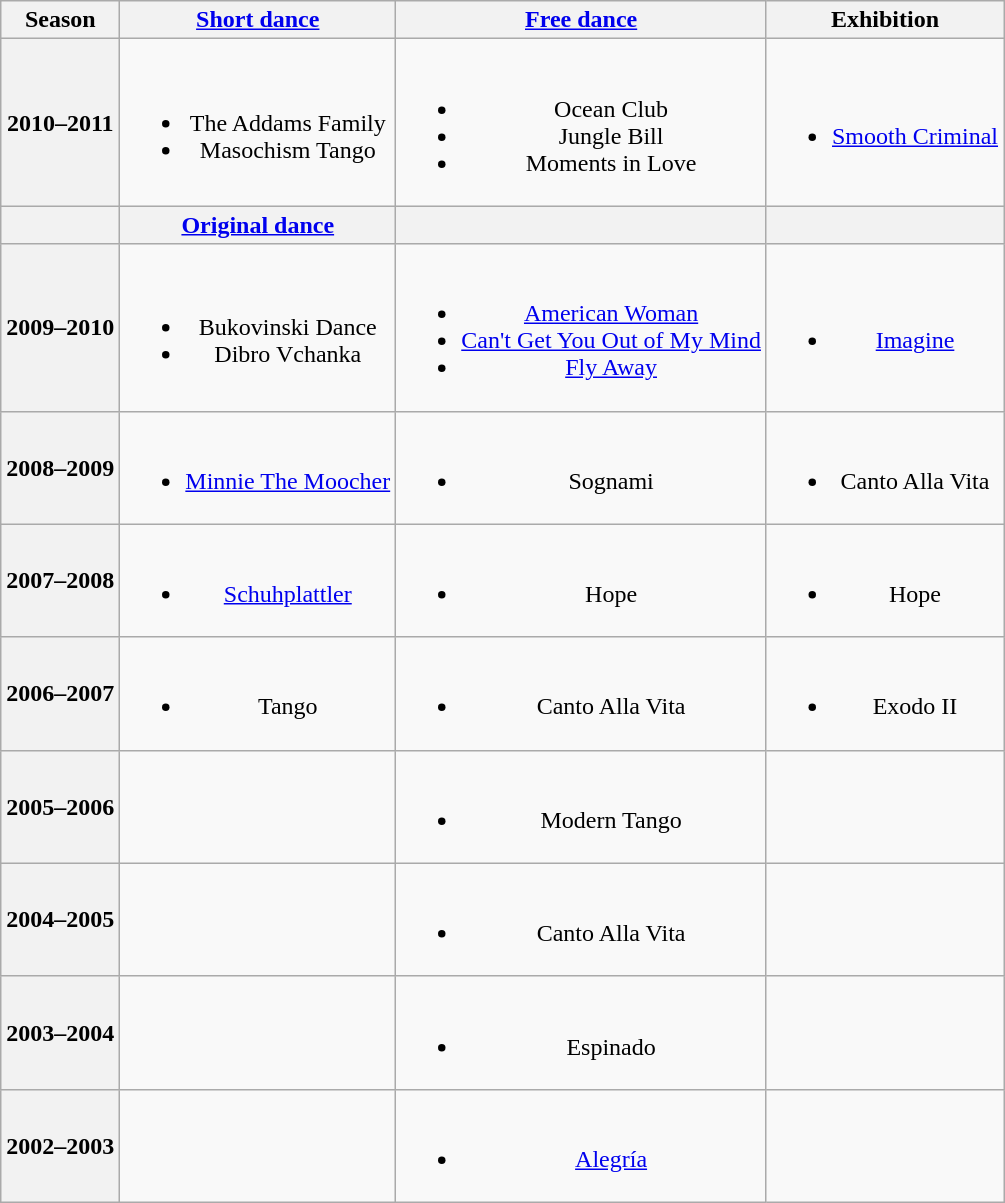<table class="wikitable" style="text-align:center">
<tr>
<th>Season</th>
<th><a href='#'>Short dance</a></th>
<th><a href='#'>Free dance</a></th>
<th>Exhibition</th>
</tr>
<tr>
<th>2010–2011<br></th>
<td><br><ul><li>The Addams Family</li><li>Masochism Tango<br></li></ul></td>
<td><br><ul><li>Ocean Club</li><li>Jungle Bill<br></li><li>Moments in Love<br></li></ul></td>
<td><br><ul><li><a href='#'>Smooth Criminal</a><br></li></ul></td>
</tr>
<tr>
<th></th>
<th><a href='#'>Original dance</a></th>
<th></th>
<th></th>
</tr>
<tr>
<th>2009–2010<br></th>
<td><br><ul><li>Bukovinski Dance</li><li>Dibro Vchanka<br></li></ul></td>
<td><br><ul><li><a href='#'>American Woman</a><br></li><li><a href='#'>Can't Get You Out of My Mind</a></li><li><a href='#'>Fly Away</a><br></li></ul></td>
<td><br><ul><li><a href='#'>Imagine</a><br></li></ul></td>
</tr>
<tr>
<th>2008–2009<br></th>
<td><br><ul><li><a href='#'>Minnie The Moocher</a><br></li></ul></td>
<td><br><ul><li>Sognami<br></li></ul></td>
<td><br><ul><li>Canto Alla Vita<br></li></ul></td>
</tr>
<tr>
<th>2007–2008<br></th>
<td><br><ul><li><a href='#'>Schuhplattler</a></li></ul></td>
<td><br><ul><li>Hope<br></li></ul></td>
<td><br><ul><li>Hope<br></li></ul></td>
</tr>
<tr>
<th>2006–2007<br></th>
<td><br><ul><li>Tango</li></ul></td>
<td><br><ul><li>Canto Alla Vita<br></li></ul></td>
<td><br><ul><li>Exodo II<br></li></ul></td>
</tr>
<tr>
<th>2005–2006<br></th>
<td></td>
<td><br><ul><li>Modern Tango</li></ul></td>
<td></td>
</tr>
<tr>
<th>2004–2005<br></th>
<td></td>
<td><br><ul><li>Canto Alla Vita<br></li></ul></td>
<td></td>
</tr>
<tr>
<th>2003–2004<br></th>
<td></td>
<td><br><ul><li>Espinado<br></li></ul></td>
<td></td>
</tr>
<tr>
<th>2002–2003<br></th>
<td></td>
<td><br><ul><li><a href='#'>Alegría</a><br></li></ul></td>
<td></td>
</tr>
</table>
